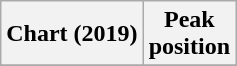<table class="wikitable plainrowheaders">
<tr>
<th scope="col">Chart (2019)</th>
<th scope="col">Peak<br>position</th>
</tr>
<tr>
</tr>
</table>
